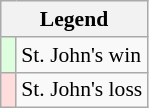<table class="wikitable" style="font-size:90%">
<tr>
<th colspan="2">Legend</th>
</tr>
<tr>
<td bgcolor=ddffdd> </td>
<td>St. John's win</td>
</tr>
<tr>
<td bgcolor=ffdddd> </td>
<td>St. John's loss</td>
</tr>
</table>
